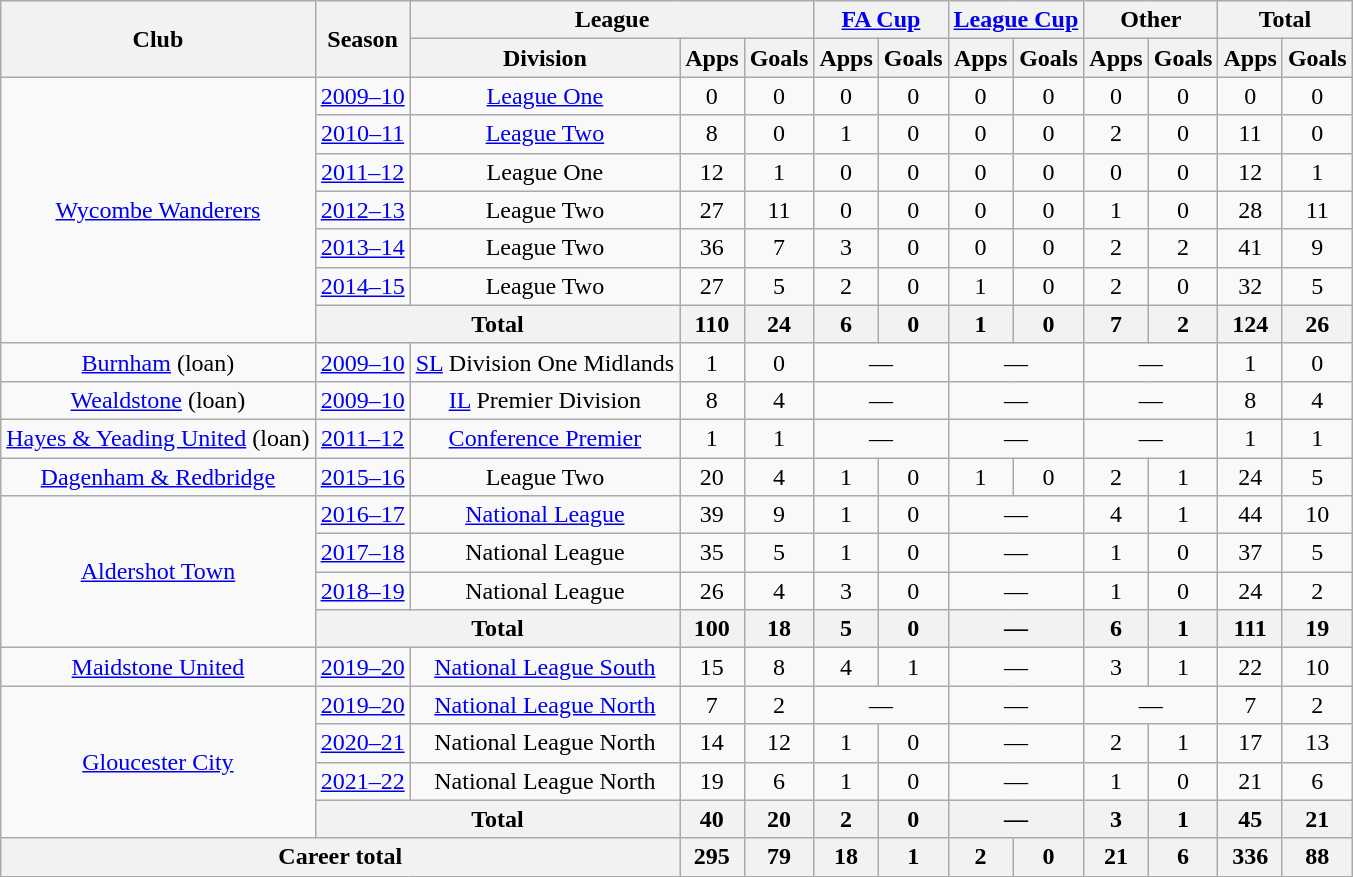<table class="wikitable" style="text-align: center;">
<tr>
<th rowspan="2">Club</th>
<th rowspan="2">Season</th>
<th colspan="3">League</th>
<th colspan="2"><a href='#'>FA Cup</a></th>
<th colspan="2"><a href='#'>League Cup</a></th>
<th colspan="2">Other</th>
<th colspan="2">Total</th>
</tr>
<tr>
<th>Division</th>
<th>Apps</th>
<th>Goals</th>
<th>Apps</th>
<th>Goals</th>
<th>Apps</th>
<th>Goals</th>
<th>Apps</th>
<th>Goals</th>
<th>Apps</th>
<th>Goals</th>
</tr>
<tr>
<td rowspan="7"><a href='#'>Wycombe Wanderers</a></td>
<td><a href='#'>2009–10</a></td>
<td><a href='#'>League One</a></td>
<td>0</td>
<td>0</td>
<td>0</td>
<td>0</td>
<td>0</td>
<td>0</td>
<td>0</td>
<td>0</td>
<td>0</td>
<td>0</td>
</tr>
<tr>
<td><a href='#'>2010–11</a></td>
<td><a href='#'>League Two</a></td>
<td>8</td>
<td>0</td>
<td>1</td>
<td>0</td>
<td>0</td>
<td>0</td>
<td>2</td>
<td>0</td>
<td>11</td>
<td>0</td>
</tr>
<tr>
<td><a href='#'>2011–12</a></td>
<td>League One</td>
<td>12</td>
<td>1</td>
<td>0</td>
<td>0</td>
<td>0</td>
<td>0</td>
<td>0</td>
<td>0</td>
<td>12</td>
<td>1</td>
</tr>
<tr>
<td><a href='#'>2012–13</a></td>
<td>League Two</td>
<td>27</td>
<td>11</td>
<td>0</td>
<td>0</td>
<td>0</td>
<td>0</td>
<td>1</td>
<td>0</td>
<td>28</td>
<td>11</td>
</tr>
<tr>
<td><a href='#'>2013–14</a></td>
<td>League Two</td>
<td>36</td>
<td>7</td>
<td>3</td>
<td>0</td>
<td>0</td>
<td>0</td>
<td>2</td>
<td>2</td>
<td>41</td>
<td>9</td>
</tr>
<tr>
<td><a href='#'>2014–15</a></td>
<td>League Two</td>
<td>27</td>
<td>5</td>
<td>2</td>
<td>0</td>
<td>1</td>
<td>0</td>
<td>2</td>
<td>0</td>
<td>32</td>
<td>5</td>
</tr>
<tr>
<th colspan="2">Total</th>
<th>110</th>
<th>24</th>
<th>6</th>
<th>0</th>
<th>1</th>
<th>0</th>
<th>7</th>
<th>2</th>
<th>124</th>
<th>26</th>
</tr>
<tr>
<td><a href='#'>Burnham</a> (loan)</td>
<td><a href='#'>2009–10</a></td>
<td><a href='#'>SL</a> Division One Midlands</td>
<td>1</td>
<td>0</td>
<td colspan="2">—</td>
<td colspan="2">—</td>
<td colspan="2">—</td>
<td>1</td>
<td>0</td>
</tr>
<tr>
<td><a href='#'>Wealdstone</a> (loan)</td>
<td><a href='#'>2009–10</a></td>
<td><a href='#'>IL</a> Premier Division</td>
<td>8</td>
<td>4</td>
<td colspan="2">—</td>
<td colspan="2">—</td>
<td colspan="2">—</td>
<td>8</td>
<td>4</td>
</tr>
<tr>
<td><a href='#'>Hayes & Yeading United</a> (loan)</td>
<td><a href='#'>2011–12</a></td>
<td><a href='#'>Conference Premier</a></td>
<td>1</td>
<td>1</td>
<td colspan="2">—</td>
<td colspan="2">—</td>
<td colspan="2">—</td>
<td>1</td>
<td>1</td>
</tr>
<tr>
<td><a href='#'>Dagenham & Redbridge</a></td>
<td><a href='#'>2015–16</a></td>
<td>League Two</td>
<td>20</td>
<td>4</td>
<td>1</td>
<td>0</td>
<td>1</td>
<td>0</td>
<td>2</td>
<td>1</td>
<td>24</td>
<td>5</td>
</tr>
<tr>
<td rowspan="4"><a href='#'>Aldershot Town</a></td>
<td><a href='#'>2016–17</a></td>
<td><a href='#'>National League</a></td>
<td>39</td>
<td>9</td>
<td>1</td>
<td>0</td>
<td colspan="2">—</td>
<td>4</td>
<td>1</td>
<td>44</td>
<td>10</td>
</tr>
<tr>
<td><a href='#'>2017–18</a></td>
<td>National League</td>
<td>35</td>
<td>5</td>
<td>1</td>
<td>0</td>
<td colspan="2">—</td>
<td>1</td>
<td>0</td>
<td>37</td>
<td>5</td>
</tr>
<tr>
<td><a href='#'>2018–19</a></td>
<td>National League</td>
<td>26</td>
<td>4</td>
<td>3</td>
<td>0</td>
<td colspan="2">—</td>
<td>1</td>
<td>0</td>
<td>24</td>
<td>2</td>
</tr>
<tr>
<th colspan="2">Total</th>
<th>100</th>
<th>18</th>
<th>5</th>
<th>0</th>
<th colspan="2">—</th>
<th>6</th>
<th>1</th>
<th>111</th>
<th>19</th>
</tr>
<tr>
<td><a href='#'>Maidstone United</a></td>
<td><a href='#'>2019–20</a></td>
<td><a href='#'>National League South</a></td>
<td>15</td>
<td>8</td>
<td>4</td>
<td>1</td>
<td colspan="2">—</td>
<td>3</td>
<td>1</td>
<td>22</td>
<td>10</td>
</tr>
<tr>
<td rowspan="4"><a href='#'>Gloucester City</a></td>
<td><a href='#'>2019–20</a></td>
<td><a href='#'>National League North</a></td>
<td>7</td>
<td>2</td>
<td colspan="2">—</td>
<td colspan="2">—</td>
<td colspan="2">—</td>
<td>7</td>
<td>2</td>
</tr>
<tr>
<td><a href='#'>2020–21</a></td>
<td>National League North</td>
<td>14</td>
<td>12</td>
<td>1</td>
<td>0</td>
<td colspan="2">—</td>
<td>2</td>
<td>1</td>
<td>17</td>
<td>13</td>
</tr>
<tr>
<td><a href='#'>2021–22</a></td>
<td>National League North</td>
<td>19</td>
<td>6</td>
<td>1</td>
<td>0</td>
<td colspan="2">—</td>
<td>1</td>
<td>0</td>
<td>21</td>
<td>6</td>
</tr>
<tr>
<th colspan="2">Total</th>
<th>40</th>
<th>20</th>
<th>2</th>
<th>0</th>
<th colspan="2">—</th>
<th>3</th>
<th>1</th>
<th>45</th>
<th>21</th>
</tr>
<tr>
<th colspan="3">Career total</th>
<th>295</th>
<th>79</th>
<th>18</th>
<th>1</th>
<th>2</th>
<th>0</th>
<th>21</th>
<th>6</th>
<th>336</th>
<th>88</th>
</tr>
</table>
